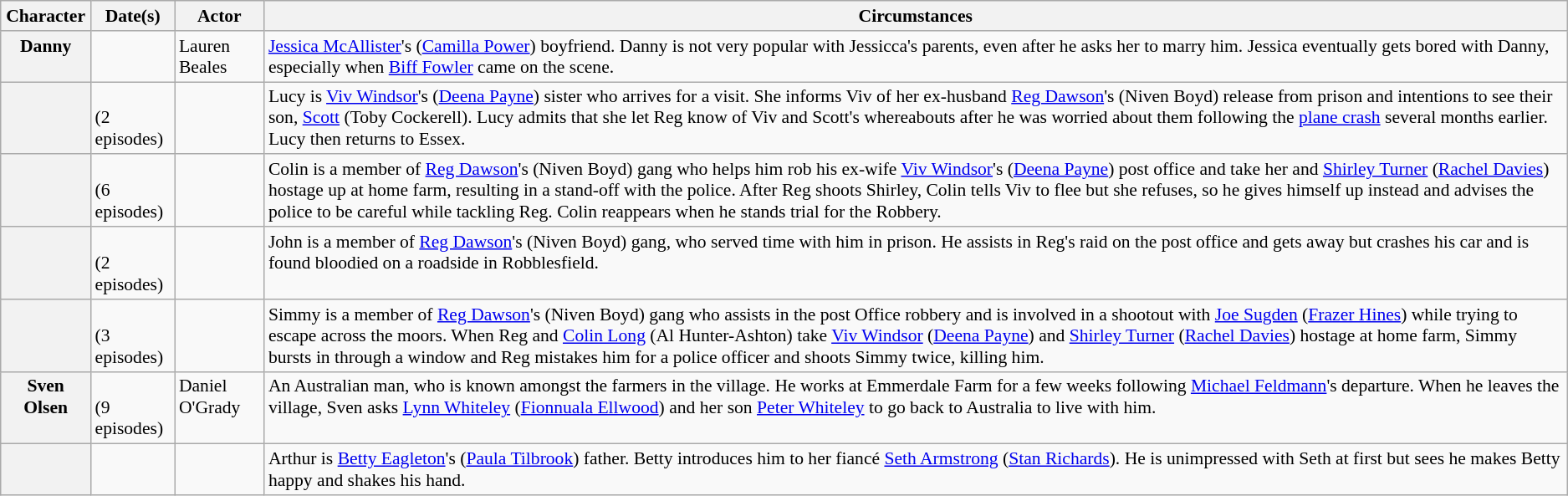<table class="wikitable plainrowheaders" style="font-size:90%">
<tr>
<th scope="col">Character</th>
<th scope="col">Date(s)</th>
<th scope="col">Actor</th>
<th scope="col">Circumstances</th>
</tr>
<tr valign="top">
<th scope="row">Danny</th>
<td></td>
<td>Lauren Beales</td>
<td><a href='#'>Jessica McAllister</a>'s (<a href='#'>Camilla Power</a>) boyfriend. Danny is not very popular with Jessicca's parents, even after he asks her to marry him. Jessica eventually gets bored with Danny, especially when <a href='#'>Biff Fowler</a> came on the scene.</td>
</tr>
<tr valign="top">
<th scope="row"></th>
<td><br>(2 episodes)</td>
<td></td>
<td> Lucy is <a href='#'>Viv Windsor</a>'s (<a href='#'>Deena Payne</a>) sister who arrives for a visit. She informs Viv of her ex-husband <a href='#'>Reg Dawson</a>'s (Niven Boyd) release from prison and intentions to see their son, <a href='#'>Scott</a> (Toby Cockerell). Lucy admits that she let Reg know of Viv and Scott's whereabouts after he was worried about them following the <a href='#'>plane crash</a> several months earlier. Lucy then returns to Essex.</td>
</tr>
<tr valign="top">
<th scope="row"></th>
<td><br>(6 episodes)</td>
<td></td>
<td> Colin is a member of <a href='#'>Reg Dawson</a>'s (Niven Boyd) gang who helps him rob his ex-wife <a href='#'>Viv Windsor</a>'s (<a href='#'>Deena Payne</a>) post office and take her and <a href='#'>Shirley Turner</a> (<a href='#'>Rachel Davies</a>) hostage up at home farm, resulting in a stand-off with the police. After Reg shoots Shirley, Colin tells Viv to flee but she refuses, so he gives himself up instead and advises the police to be careful while tackling Reg. Colin reappears when he stands trial for the Robbery.</td>
</tr>
<tr valign="top">
<th scope="row"></th>
<td><br>(2 episodes)</td>
<td></td>
<td>John is a member of <a href='#'>Reg Dawson</a>'s (Niven Boyd) gang, who served time with him in prison. He assists in Reg's raid on the post office and gets away but crashes his car and is found bloodied on a roadside in Robblesfield.</td>
</tr>
<tr valign="top">
<th scope="row"></th>
<td><br>(3 episodes)</td>
<td></td>
<td>Simmy is a member of <a href='#'>Reg Dawson</a>'s (Niven Boyd) gang who assists in the post Office robbery and is involved in a shootout with <a href='#'>Joe Sugden</a> (<a href='#'>Frazer Hines</a>) while trying to escape across the moors. When Reg and <a href='#'>Colin Long</a> (Al Hunter-Ashton) take <a href='#'>Viv Windsor</a> (<a href='#'>Deena Payne</a>) and <a href='#'>Shirley Turner</a> (<a href='#'>Rachel Davies</a>) hostage at home farm, Simmy bursts in through a window and Reg mistakes him for a police officer and shoots Simmy twice, killing him.</td>
</tr>
<tr valign="top">
<th scope="row">Sven Olsen</th>
<td><br>(9 episodes)</td>
<td>Daniel O'Grady</td>
<td>An Australian man, who is known amongst the farmers in the village. He works at Emmerdale Farm for a few weeks following <a href='#'>Michael Feldmann</a>'s departure. When he leaves the village, Sven asks <a href='#'>Lynn Whiteley</a> (<a href='#'>Fionnuala Ellwood</a>) and her son <a href='#'>Peter Whiteley</a> to go back to Australia to live with him.</td>
</tr>
<tr valign="top">
<th scope="row"></th>
<td></td>
<td></td>
<td>Arthur is <a href='#'>Betty Eagleton</a>'s (<a href='#'>Paula Tilbrook</a>) father. Betty introduces him to her fiancé <a href='#'>Seth Armstrong</a> (<a href='#'>Stan Richards</a>). He is unimpressed with Seth at first but sees he makes Betty happy and shakes his hand.</td>
</tr>
</table>
